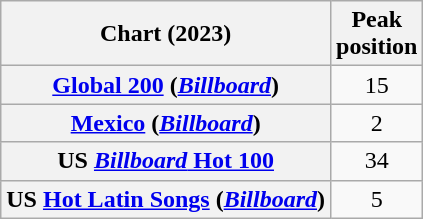<table class="wikitable sortable plainrowheaders" style="text-align:center">
<tr>
<th scope="col">Chart (2023)</th>
<th scope="col">Peak<br>position</th>
</tr>
<tr>
<th scope="row"><a href='#'>Global 200</a> (<em><a href='#'>Billboard</a></em>)</th>
<td>15</td>
</tr>
<tr>
<th scope="row"><a href='#'>Mexico</a> (<em><a href='#'>Billboard</a></em>)</th>
<td>2</td>
</tr>
<tr>
<th scope="row">US <a href='#'><em>Billboard</em> Hot 100</a></th>
<td>34</td>
</tr>
<tr>
<th scope="row">US <a href='#'>Hot Latin Songs</a> (<em><a href='#'>Billboard</a></em>)</th>
<td>5</td>
</tr>
</table>
